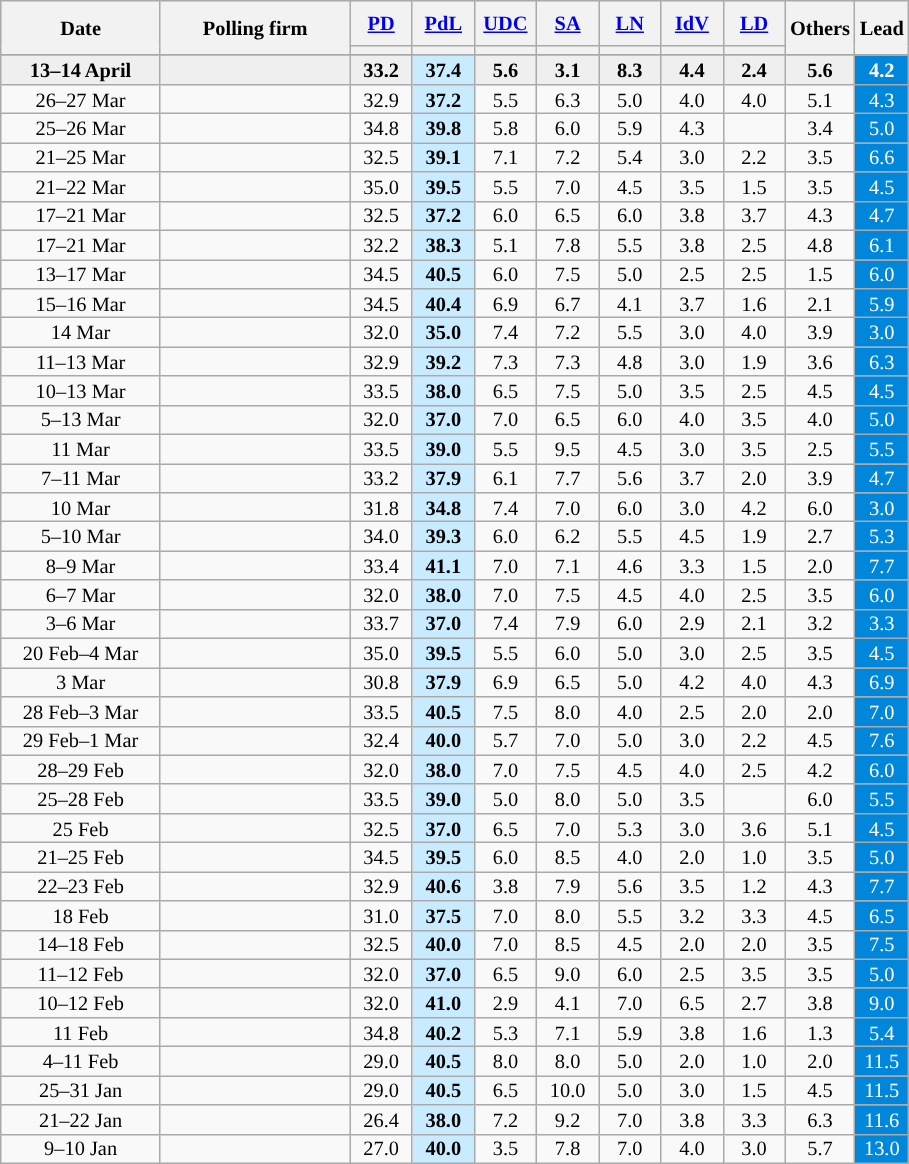<table class="wikitable collapsible" style="text-align:center;font-size:85%;line-height:13px">
<tr style="height:30px; background-color:#E9E9E9">
<th style="width:100px;" rowspan="2">Date</th>
<th style="width:120px;" rowspan="2">Polling firm</th>
<th style="width:35px;"><a href='#'>PD</a></th>
<th style="width:35px;"><a href='#'>PdL</a></th>
<th style="width:35px;"><a href='#'>UDC</a></th>
<th style="width:35px;"><a href='#'>SA</a></th>
<th style="width:35px;"><a href='#'>LN</a></th>
<th style="width:35px;"><a href='#'>IdV</a></th>
<th style="width:35px;"><a href='#'>LD</a></th>
<th style="width:35px;" rowspan="2">Others</th>
<th style="width:25px;" rowspan="2">Lead</th>
</tr>
<tr>
<th style="background:"></th>
<th style="background:"></th>
<th style="background:"></th>
<th style="background:"></th>
<th style="background:"></th>
<th style="background:"></th>
<th style="background:"></th>
</tr>
<tr>
</tr>
<tr style="background:#EFEFEF; font-weight:bold;">
<td>13–14 April</td>
<td></td>
<td>33.2</td>
<td style="background:#C8EBFF"><strong>37.4</strong></td>
<td>5.6</td>
<td>3.1</td>
<td>8.3</td>
<td>4.4</td>
<td>2.4</td>
<td>5.6</td>
<td style="background:#0087DC; color:white;">4.2</td>
</tr>
<tr>
<td>26–27 Mar</td>
<td></td>
<td>32.9</td>
<td style="background:#C8EBFF"><strong>37.2</strong></td>
<td>5.5</td>
<td>6.3</td>
<td>5.0</td>
<td>4.0</td>
<td>4.0</td>
<td>5.1</td>
<td style="background:#0087DC; color:white;">4.3</td>
</tr>
<tr>
<td>25–26 Mar</td>
<td></td>
<td>34.8</td>
<td style="background:#C8EBFF"><strong>39.8</strong></td>
<td>5.8</td>
<td>6.0</td>
<td>5.9</td>
<td>4.3</td>
<td></td>
<td>3.4</td>
<td style="background:#0087DC; color:white;">5.0</td>
</tr>
<tr>
<td>21–25 Mar</td>
<td></td>
<td>32.5</td>
<td style="background:#C8EBFF"><strong>39.1</strong></td>
<td>7.1</td>
<td>7.2</td>
<td>5.4</td>
<td>3.0</td>
<td>2.2</td>
<td>3.5</td>
<td style="background:#0087DC; color:white;">6.6</td>
</tr>
<tr>
<td>21–22 Mar</td>
<td></td>
<td>35.0</td>
<td style="background:#C8EBFF"><strong>39.5</strong></td>
<td>5.5</td>
<td>7.0</td>
<td>4.5</td>
<td>3.5</td>
<td>1.5</td>
<td>3.5</td>
<td style="background:#0087DC; color:white;">4.5</td>
</tr>
<tr>
<td>17–21 Mar</td>
<td></td>
<td>32.5</td>
<td style="background:#C8EBFF"><strong>37.2</strong></td>
<td>6.0</td>
<td>6.5</td>
<td>6.0</td>
<td>3.8</td>
<td>3.7</td>
<td>4.3</td>
<td style="background:#0087DC; color:white;">4.7</td>
</tr>
<tr>
<td>17–21 Mar</td>
<td></td>
<td>32.2</td>
<td style="background:#C8EBFF"><strong>38.3</strong></td>
<td>5.1</td>
<td>7.8</td>
<td>5.5</td>
<td>3.8</td>
<td>2.5</td>
<td>4.8</td>
<td style="background:#0087DC; color:white;">6.1</td>
</tr>
<tr>
<td>13–17 Mar</td>
<td></td>
<td>34.5</td>
<td style="background:#C8EBFF"><strong>40.5</strong></td>
<td>6.0</td>
<td>7.5</td>
<td>5.0</td>
<td>2.5</td>
<td>2.5</td>
<td>1.5</td>
<td style="background:#0087DC; color:white;">6.0</td>
</tr>
<tr>
<td>15–16 Mar</td>
<td></td>
<td>34.5</td>
<td style="background:#C8EBFF"><strong>40.4</strong></td>
<td>6.9</td>
<td>6.7</td>
<td>4.1</td>
<td>3.7</td>
<td>1.6</td>
<td>2.1</td>
<td style="background:#0087DC; color:white;">5.9</td>
</tr>
<tr>
<td>14 Mar</td>
<td></td>
<td>32.0</td>
<td style="background:#C8EBFF"><strong>35.0</strong></td>
<td>7.4</td>
<td>7.2</td>
<td>5.5</td>
<td>3.0</td>
<td>4.0</td>
<td>3.9</td>
<td style="background:#0087DC; color:white;">3.0</td>
</tr>
<tr>
<td>11–13 Mar</td>
<td></td>
<td>32.9</td>
<td style="background:#C8EBFF"><strong>39.2</strong></td>
<td>7.3</td>
<td>7.3</td>
<td>4.8</td>
<td>3.0</td>
<td>1.9</td>
<td>3.6</td>
<td style="background:#0087DC; color:white;">6.3</td>
</tr>
<tr>
<td>10–13 Mar</td>
<td></td>
<td>33.5</td>
<td style="background:#C8EBFF"><strong>38.0</strong></td>
<td>6.5</td>
<td>7.5</td>
<td>5.0</td>
<td>3.5</td>
<td>2.5</td>
<td>4.5</td>
<td style="background:#0087DC; color:white;">4.5</td>
</tr>
<tr>
<td>5–13 Mar</td>
<td></td>
<td>32.0</td>
<td style="background:#C8EBFF"><strong>37.0</strong></td>
<td>7.0</td>
<td>6.5</td>
<td>6.0</td>
<td>4.0</td>
<td>3.5</td>
<td>4.0</td>
<td style="background:#0087DC; color:white;">5.0</td>
</tr>
<tr>
<td>11 Mar</td>
<td></td>
<td>33.5</td>
<td style="background:#C8EBFF"><strong>39.0</strong></td>
<td>5.5</td>
<td>9.5</td>
<td>4.5</td>
<td>3.0</td>
<td>3.5</td>
<td>2.5</td>
<td style="background:#0087DC; color:white;">5.5</td>
</tr>
<tr>
<td>7–11 Mar</td>
<td></td>
<td>33.2</td>
<td style="background:#C8EBFF"><strong>37.9</strong></td>
<td>6.1</td>
<td>7.7</td>
<td>5.6</td>
<td>3.7</td>
<td>2.0</td>
<td>3.9</td>
<td style="background:#0087DC; color:white;">4.7</td>
</tr>
<tr>
<td>10 Mar</td>
<td></td>
<td>31.8</td>
<td style="background:#C8EBFF"><strong>34.8</strong></td>
<td>7.4</td>
<td>7.0</td>
<td>6.0</td>
<td>3.0</td>
<td>4.2</td>
<td>6.0</td>
<td style="background:#0087DC; color:white;">3.0</td>
</tr>
<tr>
<td>5–10 Mar</td>
<td></td>
<td>34.0</td>
<td style="background:#C8EBFF"><strong>39.3</strong></td>
<td>6.0</td>
<td>6.2</td>
<td>5.5</td>
<td>4.5</td>
<td>1.9</td>
<td>2.7</td>
<td style="background:#0087DC; color:white;">5.3</td>
</tr>
<tr>
<td>8–9 Mar</td>
<td></td>
<td>33.4</td>
<td style="background:#C8EBFF"><strong>41.1</strong></td>
<td>7.0</td>
<td>7.1</td>
<td>4.6</td>
<td>3.3</td>
<td>1.5</td>
<td>2.0</td>
<td style="background:#0087DC; color:white;">7.7</td>
</tr>
<tr>
<td>6–7 Mar</td>
<td></td>
<td>32.0</td>
<td style="background:#C8EBFF"><strong>38.0</strong></td>
<td>7.0</td>
<td>7.5</td>
<td>4.5</td>
<td>4.0</td>
<td>2.5</td>
<td>3.5</td>
<td style="background:#0087DC; color:white;">6.0</td>
</tr>
<tr>
<td>3–6 Mar</td>
<td></td>
<td>33.7</td>
<td style="background:#C8EBFF"><strong>37.0</strong></td>
<td>7.4</td>
<td>7.9</td>
<td>6.0</td>
<td>2.9</td>
<td>2.1</td>
<td>3.2</td>
<td style="background:#0087DC; color:white;">3.3</td>
</tr>
<tr>
<td>20 Feb–4 Mar</td>
<td></td>
<td>35.0</td>
<td style="background:#C8EBFF"><strong>39.5</strong></td>
<td>5.5</td>
<td>6.0</td>
<td>5.0</td>
<td>3.0</td>
<td>2.5</td>
<td>3.5</td>
<td style="background:#0087DC; color:white;">4.5</td>
</tr>
<tr>
<td>3 Mar</td>
<td></td>
<td>30.8</td>
<td style="background:#C8EBFF"><strong>37.9</strong></td>
<td>6.9</td>
<td>6.5</td>
<td>5.0</td>
<td>4.2</td>
<td>4.0</td>
<td>4.3</td>
<td style="background:#0087DC; color:white;">6.9</td>
</tr>
<tr>
<td>28 Feb–3 Mar</td>
<td></td>
<td>33.5</td>
<td style="background:#C8EBFF"><strong>40.5</strong></td>
<td>7.5</td>
<td>8.0</td>
<td>4.0</td>
<td>2.5</td>
<td>2.0</td>
<td>2.0</td>
<td style="background:#0087DC; color:white;">7.0</td>
</tr>
<tr>
<td>29 Feb–1 Mar</td>
<td></td>
<td>32.4</td>
<td style="background:#C8EBFF"><strong>40.0</strong></td>
<td>5.7</td>
<td>7.0</td>
<td>5.0</td>
<td>3.0</td>
<td>2.2</td>
<td>4.5</td>
<td style="background:#0087DC; color:white;">7.6</td>
</tr>
<tr>
<td>28–29 Feb</td>
<td></td>
<td>32.0</td>
<td style="background:#C8EBFF"><strong>38.0</strong></td>
<td>7.0</td>
<td>7.5</td>
<td>4.5</td>
<td>4.0</td>
<td>2.5</td>
<td>4.2</td>
<td style="background:#0087DC; color:white;">6.0</td>
</tr>
<tr>
<td>25–28 Feb</td>
<td></td>
<td>33.5</td>
<td style="background:#C8EBFF"><strong>39.0</strong></td>
<td>5.0</td>
<td>8.0</td>
<td>5.0</td>
<td>3.5</td>
<td></td>
<td>6.0</td>
<td style="background:#0087DC; color:white;">5.5</td>
</tr>
<tr>
<td>25 Feb</td>
<td></td>
<td>32.5</td>
<td style="background:#C8EBFF"><strong>37.0</strong></td>
<td>6.5</td>
<td>7.0</td>
<td>5.3</td>
<td>3.0</td>
<td>3.6</td>
<td>5.1</td>
<td style="background:#0087DC; color:white;">4.5</td>
</tr>
<tr>
<td>21–25 Feb</td>
<td></td>
<td>34.5</td>
<td style="background:#C8EBFF"><strong>39.5</strong></td>
<td>6.0</td>
<td>8.5</td>
<td>4.0</td>
<td>2.0</td>
<td>1.0</td>
<td>3.5</td>
<td style="background:#0087DC; color:white;">5.0</td>
</tr>
<tr>
<td>22–23 Feb</td>
<td></td>
<td>32.9</td>
<td style="background:#C8EBFF"><strong>40.6</strong></td>
<td>3.8</td>
<td>7.9</td>
<td>5.6</td>
<td>3.5</td>
<td>1.2</td>
<td>4.3</td>
<td style="background:#0087DC; color:white;">7.7</td>
</tr>
<tr>
<td>18 Feb</td>
<td></td>
<td>31.0</td>
<td style="background:#C8EBFF"><strong>37.5</strong></td>
<td>7.0</td>
<td>8.0</td>
<td>5.5</td>
<td>3.2</td>
<td>3.3</td>
<td>4.5</td>
<td style="background:#0087DC; color:white;">6.5</td>
</tr>
<tr>
<td>14–18 Feb</td>
<td></td>
<td>32.5</td>
<td style="background:#C8EBFF"><strong>40.0</strong></td>
<td>7.0</td>
<td>8.5</td>
<td>4.5</td>
<td>2.0</td>
<td>2.0</td>
<td>3.5</td>
<td style="background:#0087DC; color:white;">7.5</td>
</tr>
<tr>
<td>11–12 Feb</td>
<td></td>
<td>32.0</td>
<td style="background:#C8EBFF"><strong>37.0</strong></td>
<td>6.5</td>
<td>9.0</td>
<td>6.0</td>
<td>2.5</td>
<td>3.5</td>
<td>3.5</td>
<td style="background:#0087DC; color:white;">5.0</td>
</tr>
<tr>
<td>10–12 Feb</td>
<td></td>
<td>32.0</td>
<td style="background:#C8EBFF"><strong>41.0</strong></td>
<td>2.9</td>
<td>4.1</td>
<td>7.0</td>
<td>6.5</td>
<td>2.7</td>
<td>3.8</td>
<td style="background:#0087DC; color:white;">9.0</td>
</tr>
<tr>
<td>11 Feb</td>
<td></td>
<td>34.8</td>
<td style="background:#C8EBFF"><strong>40.2</strong></td>
<td>5.3</td>
<td>7.1</td>
<td>5.9</td>
<td>3.8</td>
<td>1.6</td>
<td>1.3</td>
<td style="background:#0087DC; color:white;">5.4</td>
</tr>
<tr>
<td>4–11 Feb</td>
<td></td>
<td>29.0</td>
<td style="background:#C8EBFF"><strong>40.5</strong></td>
<td>8.0</td>
<td>8.0</td>
<td>5.0</td>
<td>2.0</td>
<td>1.0</td>
<td>2.0</td>
<td style="background:#0087DC; color:white;">11.5</td>
</tr>
<tr>
<td>25–31 Jan</td>
<td></td>
<td>29.0</td>
<td style="background:#C8EBFF"><strong>40.5</strong></td>
<td>6.5</td>
<td>10.0</td>
<td>5.0</td>
<td>3.0</td>
<td>1.5</td>
<td>4.5</td>
<td style="background:#0087DC; color:white;">11.5</td>
</tr>
<tr>
<td>21–22 Jan</td>
<td></td>
<td>26.4</td>
<td style="background:#C8EBFF"><strong>38.0</strong></td>
<td>7.2</td>
<td>9.2</td>
<td>7.0</td>
<td>3.8</td>
<td>3.3</td>
<td>6.3</td>
<td style="background:#0087DC; color:white;">11.6</td>
</tr>
<tr>
<td>9–10 Jan</td>
<td></td>
<td>27.0</td>
<td style="background:#C8EBFF"><strong>40.0</strong></td>
<td>3.5</td>
<td>7.8</td>
<td>7.0</td>
<td>4.0</td>
<td>3.0</td>
<td>5.7</td>
<td style="background:#0087DC; color:white;">13.0</td>
</tr>
</table>
